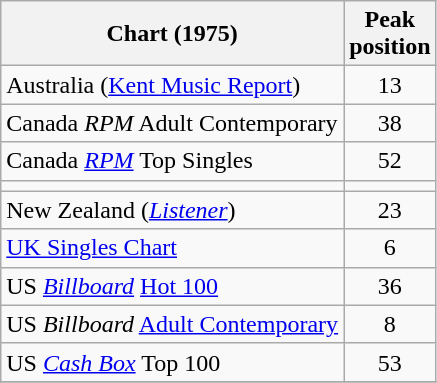<table class="wikitable sortable">
<tr>
<th>Chart (1975)</th>
<th>Peak<br>position</th>
</tr>
<tr>
<td>Australia (<a href='#'>Kent Music Report</a>)</td>
<td style="text-align:center;">13</td>
</tr>
<tr>
<td>Canada <em>RPM</em> Adult Contemporary</td>
<td style="text-align:center;">38</td>
</tr>
<tr>
<td>Canada <em><a href='#'>RPM</a></em> Top Singles</td>
<td style="text-align:center;">52</td>
</tr>
<tr>
<td></td>
</tr>
<tr>
<td>New Zealand (<em><a href='#'>Listener</a></em>)</td>
<td style="text-align:center;">23</td>
</tr>
<tr>
<td><a href='#'>UK Singles Chart</a></td>
<td style="text-align:center;">6</td>
</tr>
<tr>
<td>US <em><a href='#'>Billboard</a></em> <a href='#'>Hot 100</a></td>
<td style="text-align:center;">36</td>
</tr>
<tr>
<td>US <em>Billboard</em> <a href='#'>Adult Contemporary</a></td>
<td style="text-align:center;">8</td>
</tr>
<tr>
<td>US <a href='#'><em>Cash Box</em></a> Top 100</td>
<td align="center">53</td>
</tr>
<tr>
</tr>
</table>
